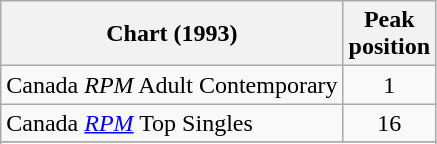<table class="wikitable sortable">
<tr>
<th>Chart (1993)</th>
<th align="center">Peak<br>position</th>
</tr>
<tr>
<td>Canada <em>RPM</em> Adult Contemporary</td>
<td style="text-align:center;">1</td>
</tr>
<tr>
<td>Canada <em><a href='#'>RPM</a></em> Top Singles</td>
<td style="text-align:center;">16</td>
</tr>
<tr>
</tr>
<tr>
</tr>
<tr>
</tr>
<tr>
</tr>
</table>
